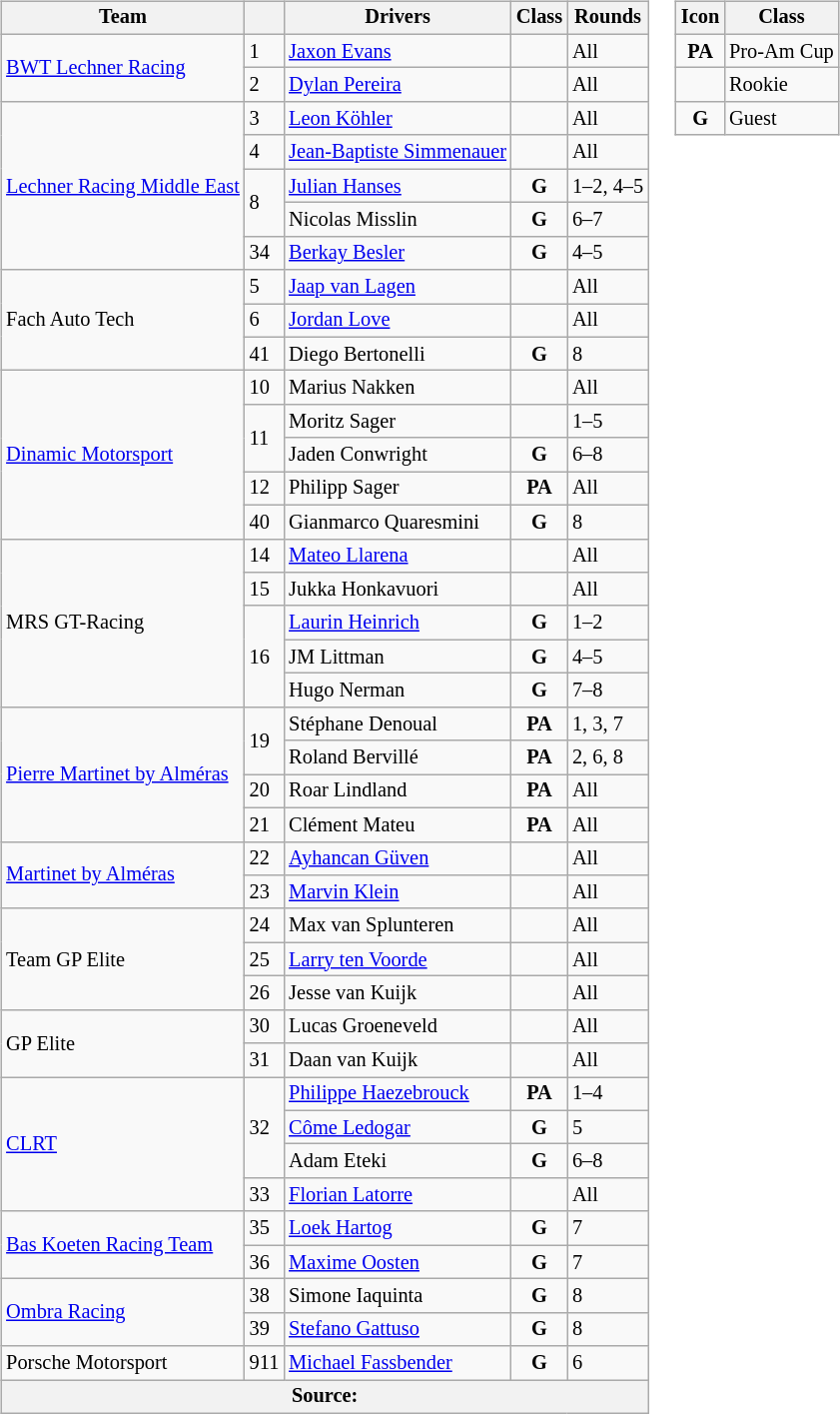<table>
<tr>
<td><br><table class="wikitable" style="font-size: 85%;">
<tr>
<th>Team</th>
<th></th>
<th>Drivers</th>
<th>Class</th>
<th>Rounds</th>
</tr>
<tr>
<td rowspan=2> <a href='#'>BWT Lechner Racing</a></td>
<td>1</td>
<td> <a href='#'>Jaxon Evans</a></td>
<td></td>
<td>All</td>
</tr>
<tr>
<td>2</td>
<td> <a href='#'>Dylan Pereira</a></td>
<td></td>
<td>All</td>
</tr>
<tr>
<td rowspan=5> <a href='#'>Lechner Racing Middle East</a></td>
<td>3</td>
<td> <a href='#'>Leon Köhler</a></td>
<td align=center></td>
<td>All</td>
</tr>
<tr>
<td>4</td>
<td> <a href='#'>Jean-Baptiste Simmenauer</a></td>
<td align=center></td>
<td>All</td>
</tr>
<tr>
<td rowspan=2>8</td>
<td> <a href='#'>Julian Hanses</a></td>
<td align=center><strong><span>G</span></strong></td>
<td>1–2, 4–5</td>
</tr>
<tr>
<td> Nicolas Misslin</td>
<td align=center><strong><span>G</span></strong></td>
<td>6–7</td>
</tr>
<tr>
<td>34</td>
<td> <a href='#'>Berkay Besler</a></td>
<td align=center><strong><span>G</span></strong></td>
<td>4–5</td>
</tr>
<tr>
<td rowspan=3> Fach Auto Tech</td>
<td>5</td>
<td> <a href='#'>Jaap van Lagen</a></td>
<td></td>
<td>All</td>
</tr>
<tr>
<td>6</td>
<td> <a href='#'>Jordan Love</a></td>
<td align=center></td>
<td>All</td>
</tr>
<tr>
<td>41</td>
<td> Diego Bertonelli</td>
<td align=center><strong><span>G</span></strong></td>
<td>8</td>
</tr>
<tr>
<td rowspan=5> <a href='#'>Dinamic Motorsport</a></td>
<td>10</td>
<td> Marius Nakken</td>
<td></td>
<td>All</td>
</tr>
<tr>
<td rowspan=2>11</td>
<td> Moritz Sager</td>
<td align=center></td>
<td>1–5</td>
</tr>
<tr>
<td> Jaden Conwright</td>
<td align=center><strong><span>G</span></strong></td>
<td>6–8</td>
</tr>
<tr>
<td>12</td>
<td> Philipp Sager</td>
<td align=center><strong><span>PA</span></strong></td>
<td>All</td>
</tr>
<tr>
<td>40</td>
<td> Gianmarco Quaresmini</td>
<td align=center><strong><span>G</span></strong></td>
<td>8</td>
</tr>
<tr>
<td rowspan=5> MRS GT-Racing</td>
<td>14</td>
<td> <a href='#'>Mateo Llarena</a></td>
<td align=center></td>
<td>All</td>
</tr>
<tr>
<td>15</td>
<td> Jukka Honkavuori</td>
<td></td>
<td>All</td>
</tr>
<tr>
<td rowspan=3>16</td>
<td> <a href='#'>Laurin Heinrich</a></td>
<td align=center><strong><span>G</span></strong></td>
<td>1–2</td>
</tr>
<tr>
<td> JM Littman</td>
<td align=center><strong><span>G</span></strong></td>
<td>4–5</td>
</tr>
<tr>
<td> Hugo Nerman</td>
<td align=center><strong><span>G</span></strong></td>
<td>7–8</td>
</tr>
<tr>
<td rowspan=4> <a href='#'>Pierre Martinet by Alméras</a></td>
<td rowspan=2>19</td>
<td> Stéphane Denoual</td>
<td align=center><strong><span>PA</span></strong></td>
<td>1, 3, 7</td>
</tr>
<tr>
<td> Roland Bervillé</td>
<td align=center><strong><span>PA</span></strong></td>
<td>2, 6, 8</td>
</tr>
<tr>
<td>20</td>
<td> Roar Lindland</td>
<td align=center><strong><span>PA</span></strong></td>
<td>All</td>
</tr>
<tr>
<td>21</td>
<td> Clément Mateu</td>
<td align=center><strong><span>PA</span></strong></td>
<td>All</td>
</tr>
<tr>
<td rowspan=2> <a href='#'>Martinet by Alméras</a></td>
<td>22</td>
<td> <a href='#'>Ayhancan Güven</a></td>
<td></td>
<td>All</td>
</tr>
<tr>
<td>23</td>
<td> <a href='#'>Marvin Klein</a></td>
<td align=center></td>
<td>All</td>
</tr>
<tr>
<td rowspan=3> Team GP Elite</td>
<td>24</td>
<td> Max van Splunteren</td>
<td align=center></td>
<td>All</td>
</tr>
<tr>
<td>25</td>
<td> <a href='#'>Larry ten Voorde</a></td>
<td></td>
<td>All</td>
</tr>
<tr>
<td>26</td>
<td> Jesse van Kuijk</td>
<td></td>
<td>All</td>
</tr>
<tr>
<td rowspan=2> GP Elite</td>
<td>30</td>
<td> Lucas Groeneveld</td>
<td align=center></td>
<td>All</td>
</tr>
<tr>
<td>31</td>
<td> Daan van Kuijk</td>
<td align=center></td>
<td>All</td>
</tr>
<tr>
<td rowspan=4> <a href='#'>CLRT</a></td>
<td rowspan=3>32</td>
<td> <a href='#'>Philippe Haezebrouck</a></td>
<td align=center><strong><span>PA</span></strong></td>
<td>1–4</td>
</tr>
<tr>
<td> <a href='#'>Côme Ledogar</a></td>
<td align=center><strong><span>G</span></strong></td>
<td>5</td>
</tr>
<tr>
<td> Adam Eteki</td>
<td align=center><strong><span>G</span></strong></td>
<td>6–8</td>
</tr>
<tr>
<td>33</td>
<td> <a href='#'>Florian Latorre</a></td>
<td></td>
<td>All</td>
</tr>
<tr>
<td rowspan=2> <a href='#'>Bas Koeten Racing Team</a></td>
<td>35</td>
<td> <a href='#'>Loek Hartog</a></td>
<td align=center><strong><span>G</span></strong></td>
<td>7</td>
</tr>
<tr>
<td>36</td>
<td> <a href='#'>Maxime Oosten</a></td>
<td align=center><strong><span>G</span></strong></td>
<td>7</td>
</tr>
<tr>
<td rowspan=2> <a href='#'>Ombra Racing</a></td>
<td>38</td>
<td> Simone Iaquinta</td>
<td align=center><strong><span>G</span></strong></td>
<td>8</td>
</tr>
<tr>
<td>39</td>
<td> <a href='#'>Stefano Gattuso</a></td>
<td align=center><strong><span>G</span></strong></td>
<td>8</td>
</tr>
<tr>
<td> Porsche Motorsport</td>
<td>911</td>
<td> <a href='#'>Michael Fassbender</a></td>
<td align=center><strong><span>G</span></strong></td>
<td>6</td>
</tr>
<tr>
<th colspan=5>Source:</th>
</tr>
</table>
</td>
<td valign="top"><br><table align="right" class="wikitable" style="font-size: 85%;">
<tr>
<th>Icon</th>
<th>Class</th>
</tr>
<tr>
<td align=center><strong><span>PA</span></strong></td>
<td>Pro-Am Cup</td>
</tr>
<tr>
<td align=center></td>
<td>Rookie</td>
</tr>
<tr>
<td align=center><strong><span>G</span></strong></td>
<td>Guest</td>
</tr>
</table>
</td>
</tr>
</table>
